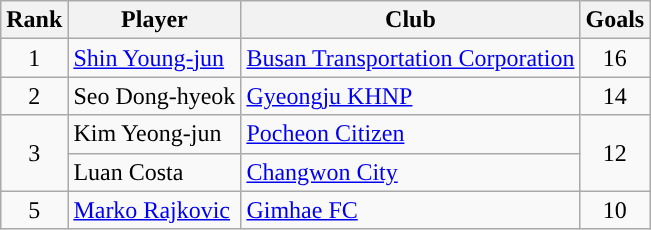<table class="wikitable" style="text-align: left;">
<tr>
<th>Rank</th>
<th>Player</th>
<th>Club</th>
<th>Goals</th>
</tr>
<tr>
<td align="center">1</td>
<td> <a href='#'>Shin Young-jun</a></td>
<td><a href='#'>Busan Transportation Corporation</a></td>
<td align="center">16</td>
</tr>
<tr>
<td align="center">2</td>
<td> Seo Dong-hyeok</td>
<td><a href='#'>Gyeongju KHNP</a></td>
<td align="center">14</td>
</tr>
<tr>
<td align="center" rowspan=2>3</td>
<td> Kim Yeong-jun</td>
<td><a href='#'>Pocheon Citizen</a></td>
<td align="center" rowspan=2>12</td>
</tr>
<tr>
<td> Luan Costa</td>
<td><a href='#'>Changwon City</a></td>
</tr>
<tr>
<td align="center">5</td>
<td> <a href='#'>Marko Rajkovic</a></td>
<td><a href='#'>Gimhae FC</a></td>
<td align="center">10</td>
</tr>
</table>
